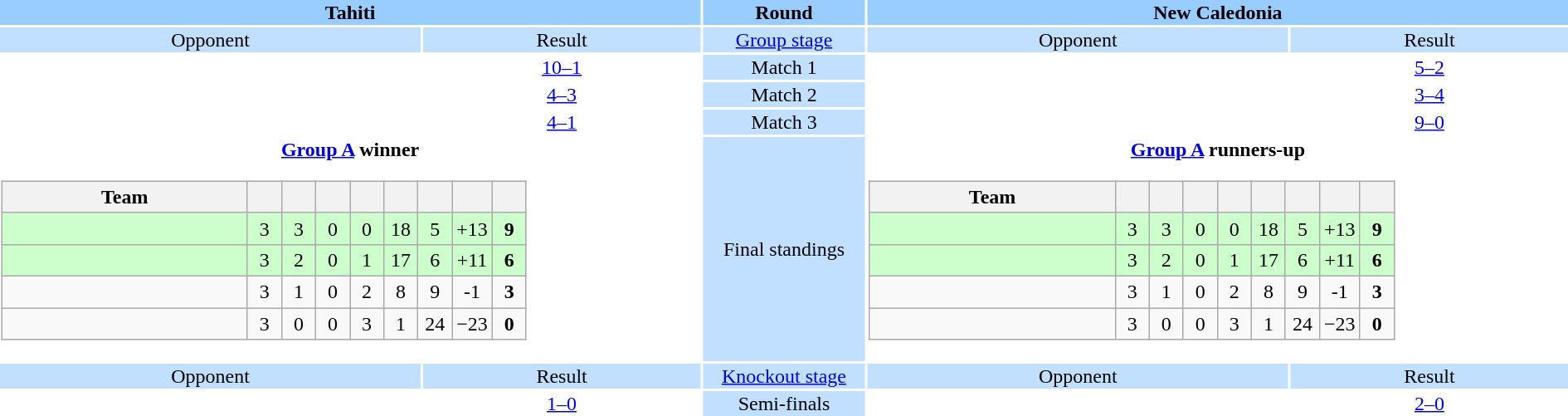<table style="width:100%;text-align:center">
<tr style="vertical-align:top;background:#9cf">
<th colspan=2 style="width:1*">Tahiti</th>
<th>Round</th>
<th colspan=2 style="width:1*">New Caledonia</th>
</tr>
<tr style="vertical-align:top;background:#c1e0ff">
<td>Opponent</td>
<td>Result</td>
<td><a href='#'>Group stage</a></td>
<td>Opponent</td>
<td>Result</td>
</tr>
<tr>
<td></td>
<td><a href='#'>10–1</a></td>
<td style="background:#c1e0ff">Match 1</td>
<td></td>
<td><a href='#'>5–2</a></td>
</tr>
<tr>
<td></td>
<td><a href='#'>4–3</a></td>
<td style="background:#c1e0ff">Match 2</td>
<td></td>
<td><a href='#'>3–4</a></td>
</tr>
<tr>
<td></td>
<td><a href='#'>4–1</a></td>
<td style="background:#c1e0ff">Match 3</td>
<td></td>
<td><a href='#'>9–0</a></td>
</tr>
<tr>
<td colspan="2" style="text-align:center"><strong><a href='#'>Group A</a> winner</strong><br><table class="wikitable" style="text-align:center">
<tr>
<th width="190">Team</th>
<th width="20"></th>
<th width="20"></th>
<th width="20"></th>
<th width="20"></th>
<th width="20"></th>
<th width="20"></th>
<th width="20"></th>
<th width="20"></th>
</tr>
<tr style="background:#cfc">
<td align=left><strong></strong></td>
<td>3</td>
<td>3</td>
<td>0</td>
<td>0</td>
<td>18</td>
<td>5</td>
<td>+13</td>
<td><strong>9</strong></td>
</tr>
<tr style="background:#cfc">
<td align=left></td>
<td>3</td>
<td>2</td>
<td>0</td>
<td>1</td>
<td>17</td>
<td>6</td>
<td>+11</td>
<td><strong>6</strong></td>
</tr>
<tr>
<td align=left></td>
<td>3</td>
<td>1</td>
<td>0</td>
<td>2</td>
<td>8</td>
<td>9</td>
<td>-1</td>
<td><strong>3</strong></td>
</tr>
<tr>
<td align=left></td>
<td>3</td>
<td>0</td>
<td>0</td>
<td>3</td>
<td>1</td>
<td>24</td>
<td>−23</td>
<td><strong>0</strong></td>
</tr>
</table>
</td>
<td style="background:#c1e0ff">Final standings</td>
<td colspan="2" style="text-align:center"><strong><a href='#'>Group A</a> runners-up</strong><br><table class="wikitable" style="text-align:center">
<tr>
<th width="190">Team</th>
<th width="20"></th>
<th width="20"></th>
<th width="20"></th>
<th width="20"></th>
<th width="20"></th>
<th width="20"></th>
<th width="20"></th>
<th width="20"></th>
</tr>
<tr style="background:#cfc">
<td align=left></td>
<td>3</td>
<td>3</td>
<td>0</td>
<td>0</td>
<td>18</td>
<td>5</td>
<td>+13</td>
<td><strong>9</strong></td>
</tr>
<tr style="background:#cfc">
<td align=left><strong></strong></td>
<td>3</td>
<td>2</td>
<td>0</td>
<td>1</td>
<td>17</td>
<td>6</td>
<td>+11</td>
<td><strong>6</strong></td>
</tr>
<tr>
<td align=left></td>
<td>3</td>
<td>1</td>
<td>0</td>
<td>2</td>
<td>8</td>
<td>9</td>
<td>-1</td>
<td><strong>3</strong></td>
</tr>
<tr>
<td align=left></td>
<td>3</td>
<td>0</td>
<td>0</td>
<td>3</td>
<td>1</td>
<td>24</td>
<td>−23</td>
<td><strong>0</strong></td>
</tr>
</table>
</td>
</tr>
<tr style="vertical-align:top;background:#c1e0ff">
<td>Opponent</td>
<td>Result</td>
<td><a href='#'>Knockout stage</a></td>
<td>Opponent</td>
<td>Result</td>
</tr>
<tr>
<td></td>
<td><a href='#'>1–0</a></td>
<td style="background:#c1e0ff">Semi-finals</td>
<td></td>
<td><a href='#'>2–0</a></td>
</tr>
</table>
